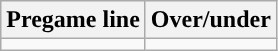<table class="wikitable">
<tr align="center">
<th>Pregame line</th>
<th>Over/under</th>
</tr>
<tr align="center">
<td></td>
<td></td>
</tr>
</table>
